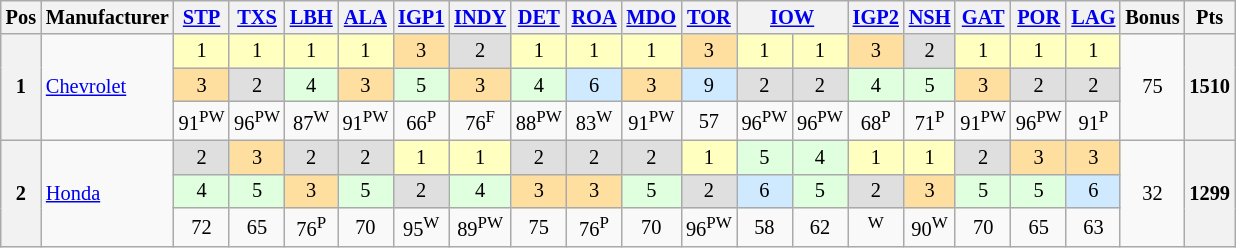<table class="wikitable" style="font-size:85%;text-align:center">
<tr>
<th>Pos</th>
<th>Manufacturer</th>
<th><a href='#'>STP</a></th>
<th><a href='#'>TXS</a></th>
<th><a href='#'>LBH</a></th>
<th><a href='#'>ALA</a></th>
<th><a href='#'>IGP1</a></th>
<th><a href='#'>INDY</a></th>
<th><a href='#'>DET</a></th>
<th><a href='#'>ROA</a></th>
<th><a href='#'>MDO</a></th>
<th><a href='#'>TOR</a></th>
<th colspan=2><a href='#'>IOW</a></th>
<th><a href='#'>IGP2</a></th>
<th><a href='#'>NSH</a></th>
<th><a href='#'>GAT</a></th>
<th><a href='#'>POR</a></th>
<th><a href='#'>LAG</a></th>
<th>Bonus</th>
<th>Pts</th>
</tr>
<tr>
<th rowspan="3">1</th>
<td rowspan="3" align="left"><a href='#'>Chevrolet</a></td>
<td style="background:#FFFFBF;">1</td>
<td style="background:#FFFFBF;">1</td>
<td style="background:#FFFFBF;">1</td>
<td style="background:#FFFFBF;">1</td>
<td style="background:#FFDF9F;">3</td>
<td style="background:#DFDFDF;">2</td>
<td style="background:#FFFFBF;">1</td>
<td style="background:#FFFFBF;">1</td>
<td style="background:#FFFFBF;">1</td>
<td style="background:#FFDF9F;">3</td>
<td style="background:#FFFFBF;">1</td>
<td style="background:#FFFFBF;">1</td>
<td style="background:#FFDF9F;">3</td>
<td style="background:#DFDFDF;">2</td>
<td style="background:#FFFFBF;">1</td>
<td style="background:#FFFFBF;">1</td>
<td style="background:#FFFFBF;">1</td>
<td rowspan="3">75</td>
<th rowspan="3">1510</th>
</tr>
<tr>
<td style="background:#FFDF9F;">3</td>
<td style="background:#DFDFDF;">2</td>
<td style="background:#DFFFDF;">4</td>
<td style="background:#FFDF9F;">3</td>
<td style="background:#DFFFDF;">5</td>
<td style="background:#FFDF9F;">3</td>
<td style="background:#DFFFDF;">4</td>
<td style="background:#CFEAFF;">6</td>
<td style="background:#FFDF9F;">3</td>
<td style="background:#CFEAFF;">9</td>
<td style="background:#DFDFDF;">2</td>
<td style="background:#DFDFDF;">2</td>
<td style="background:#DFFFDF;">4</td>
<td style="background:#DFFFDF;">5</td>
<td style="background:#FFDF9F;">3</td>
<td style="background:#DFDFDF;">2</td>
<td style="background:#DFDFDF;">2</td>
</tr>
<tr>
<td>91<sup>PW</sup></td>
<td>96<sup>PW</sup></td>
<td>87<sup>W</sup></td>
<td>91<sup>PW</sup></td>
<td>66<sup>P</sup></td>
<td>76<sup>F</sup></td>
<td>88<sup>PW</sup></td>
<td>83<sup>W</sup></td>
<td>91<sup>PW</sup></td>
<td>57</td>
<td>96<sup>PW</sup></td>
<td>96<sup>PW</sup></td>
<td>68<sup>P</sup></td>
<td>71<sup>P</sup></td>
<td>91<sup>PW</sup></td>
<td>96<sup>PW</sup></td>
<td>91<sup>P</sup></td>
</tr>
<tr>
<th rowspan="3">2</th>
<td rowspan="3" align="left"><a href='#'>Honda</a></td>
<td style="background:#DFDFDF;">2</td>
<td style="background:#FFDF9F;">3</td>
<td style="background:#DFDFDF;">2</td>
<td style="background:#DFDFDF;">2</td>
<td style="background:#FFFFBF;">1</td>
<td style="background:#FFFFBF;">1</td>
<td style="background:#DFDFDF;">2</td>
<td style="background:#DFDFDF;">2</td>
<td style="background:#DFDFDF;">2</td>
<td style="background:#FFFFBF;">1</td>
<td style="background:#DFFFDF;">5</td>
<td style="background:#DFFFDF;">4</td>
<td style="background:#FFFFBF;">1</td>
<td style="background:#FFFFBF;">1</td>
<td style="background:#DFDFDF;">2</td>
<td style="background:#FFDF9F;">3</td>
<td style="background:#FFDF9F;">3</td>
<td rowspan="3">32</td>
<th rowspan="3">1299</th>
</tr>
<tr>
<td style="background:#DFFFDF;">4</td>
<td style="background:#DFFFDF;">5</td>
<td style="background:#FFDF9F;">3</td>
<td style="background:#DFFFDF;">5</td>
<td style="background:#DFDFDF;">2</td>
<td style="background:#DFFFDF;">4</td>
<td style="background:#FFDF9F;">3</td>
<td style="background:#FFDF9F;">3</td>
<td style="background:#DFFFDF;">5</td>
<td style="background:#DFDFDF;">2</td>
<td style="background:#CFEAFF;">6</td>
<td style="background:#DFFFDF;">5</td>
<td style="background:#DFDFDF;">2</td>
<td style="background:#FFDF9F;">3</td>
<td style="background:#DFFFDF;">5</td>
<td style="background:#DFFFDF;">5</td>
<td style="background:#CFEAFF;">6</td>
</tr>
<tr>
<td>72</td>
<td>65</td>
<td>76<sup>P</sup></td>
<td>70</td>
<td>95<sup>W</sup></td>
<td>89<sup>PW</sup></td>
<td>75</td>
<td>76<sup>P</sup></td>
<td>70</td>
<td>96<sup>PW</sup></td>
<td>58</td>
<td>62</td>
<td><sup>W</sup></td>
<td>90<sup>W</sup></td>
<td>70</td>
<td>65</td>
<td>63</td>
</tr>
</table>
